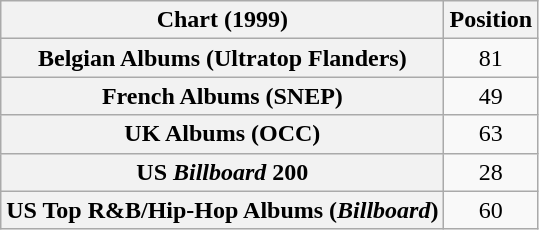<table class="wikitable sortable plainrowheaders" style="text-align:center">
<tr>
<th scope="col">Chart (1999)</th>
<th scope="col">Position</th>
</tr>
<tr>
<th scope="row">Belgian Albums (Ultratop Flanders)</th>
<td>81</td>
</tr>
<tr>
<th scope="row">French Albums (SNEP)</th>
<td>49</td>
</tr>
<tr>
<th scope="row">UK Albums (OCC)</th>
<td>63</td>
</tr>
<tr>
<th scope="row">US <em>Billboard</em> 200</th>
<td>28</td>
</tr>
<tr>
<th scope="row">US Top R&B/Hip-Hop Albums (<em>Billboard</em>)</th>
<td>60</td>
</tr>
</table>
